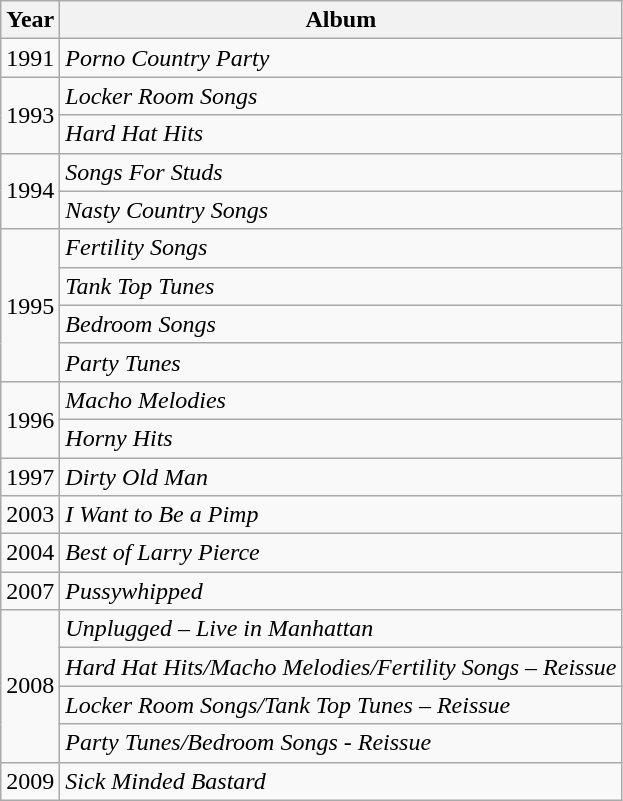<table class="wikitable">
<tr>
<th rowspan="1">Year</th>
<th rowspan="1">Album</th>
</tr>
<tr>
<td>1991</td>
<td><em>Porno Country Party</em></td>
</tr>
<tr>
<td rowspan="2">1993</td>
<td><em>Locker Room Songs</em></td>
</tr>
<tr>
<td><em>Hard Hat Hits</em></td>
</tr>
<tr>
<td rowspan="2">1994</td>
<td><em>Songs For Studs</em></td>
</tr>
<tr>
<td><em>Nasty Country Songs</em></td>
</tr>
<tr>
<td rowspan="4">1995</td>
<td><em>Fertility Songs</em></td>
</tr>
<tr>
<td><em>Tank Top Tunes</em></td>
</tr>
<tr>
<td><em>Bedroom Songs</em></td>
</tr>
<tr>
<td><em>Party Tunes</em></td>
</tr>
<tr>
<td rowspan="2">1996</td>
<td><em>Macho Melodies</em></td>
</tr>
<tr>
<td><em>Horny Hits</em></td>
</tr>
<tr>
<td>1997</td>
<td><em>Dirty Old Man</em></td>
</tr>
<tr>
<td>2003</td>
<td><em>I Want to Be a Pimp</em></td>
</tr>
<tr>
<td>2004</td>
<td><em>Best of Larry Pierce</em></td>
</tr>
<tr>
<td>2007</td>
<td><em>Pussywhipped</em></td>
</tr>
<tr>
<td rowspan="4">2008</td>
<td><em>Unplugged – Live in Manhattan</em></td>
</tr>
<tr>
<td><em>Hard Hat Hits/Macho Melodies/Fertility Songs – Reissue</em></td>
</tr>
<tr>
<td><em>Locker Room Songs/Tank Top Tunes – Reissue</em></td>
</tr>
<tr>
<td><em>Party Tunes/Bedroom Songs - Reissue</em></td>
</tr>
<tr>
<td>2009</td>
<td><em>Sick Minded Bastard</em></td>
</tr>
</table>
